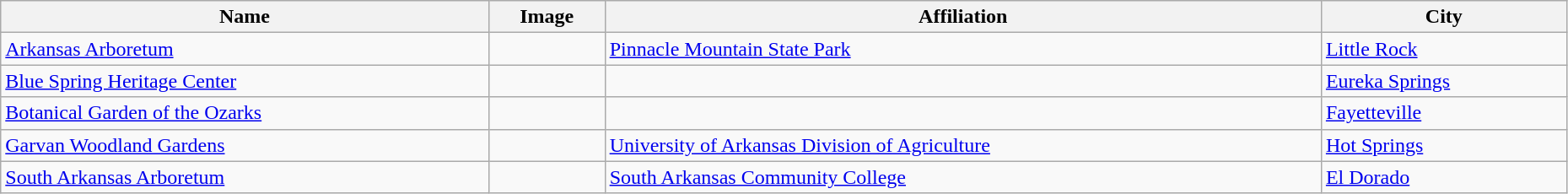<table class="wikitable" style="width:98%">
<tr>
<th>Name</th>
<th>Image</th>
<th>Affiliation</th>
<th>City</th>
</tr>
<tr>
<td><a href='#'>Arkansas Arboretum</a></td>
<td></td>
<td><a href='#'>Pinnacle Mountain State Park</a></td>
<td><a href='#'>Little Rock</a></td>
</tr>
<tr>
<td><a href='#'>Blue Spring Heritage Center</a></td>
<td></td>
<td></td>
<td><a href='#'>Eureka Springs</a></td>
</tr>
<tr>
<td><a href='#'>Botanical Garden of the Ozarks</a></td>
<td></td>
<td></td>
<td><a href='#'>Fayetteville</a></td>
</tr>
<tr>
<td><a href='#'>Garvan Woodland Gardens</a></td>
<td></td>
<td><a href='#'>University of Arkansas Division of Agriculture</a></td>
<td><a href='#'>Hot Springs</a></td>
</tr>
<tr>
<td><a href='#'>South Arkansas Arboretum</a></td>
<td></td>
<td><a href='#'>South Arkansas Community College</a></td>
<td><a href='#'>El Dorado</a></td>
</tr>
</table>
